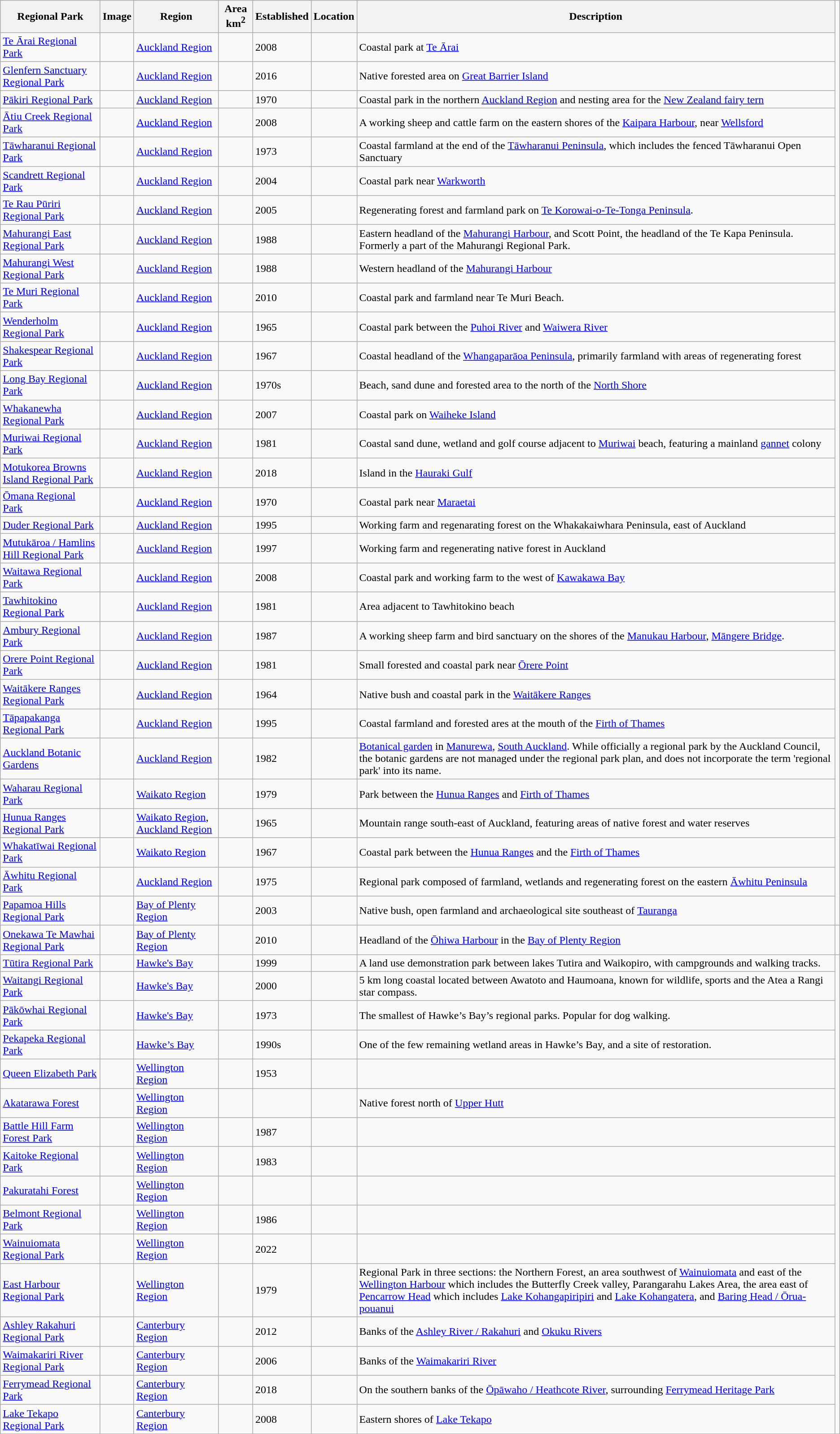<table class="wikitable sortable">
<tr>
<th>Regional Park</th>
<th class="unsortable">Image</th>
<th>Region</th>
<th>Area km<sup>2</sup></th>
<th>Established</th>
<th>Location</th>
<th class="unsortable">Description</th>
</tr>
<tr>
<td><a href='#'>Te Ārai Regional Park</a></td>
<td></td>
<td><a href='#'>Auckland Region</a></td>
<td>  </td>
<td>2008</td>
<td></td>
<td>Coastal park at <a href='#'>Te Ārai</a></td>
</tr>
<tr>
<td><a href='#'>Glenfern Sanctuary Regional Park</a></td>
<td></td>
<td><a href='#'>Auckland Region</a></td>
<td>  </td>
<td>2016</td>
<td></td>
<td>Native forested area on <a href='#'>Great Barrier Island</a></td>
</tr>
<tr>
<td><a href='#'>Pākiri Regional Park</a></td>
<td></td>
<td><a href='#'>Auckland Region</a></td>
<td>  </td>
<td>1970</td>
<td></td>
<td>Coastal park in the northern <a href='#'>Auckland Region</a> and nesting area for the <a href='#'>New Zealand fairy tern</a></td>
</tr>
<tr>
<td><a href='#'>Ātiu Creek Regional Park</a></td>
<td></td>
<td><a href='#'>Auckland Region</a></td>
<td>  </td>
<td>2008</td>
<td></td>
<td>A working sheep and cattle farm on the eastern shores of the <a href='#'>Kaipara Harbour</a>, near <a href='#'>Wellsford</a></td>
</tr>
<tr>
<td><a href='#'>Tāwharanui Regional Park</a></td>
<td></td>
<td><a href='#'>Auckland Region</a></td>
<td>  </td>
<td>1973</td>
<td></td>
<td>Coastal farmland at the end of the <a href='#'>Tāwharanui Peninsula</a>, which includes the fenced Tāwharanui  Open Sanctuary</td>
</tr>
<tr>
<td><a href='#'>Scandrett Regional Park</a></td>
<td></td>
<td><a href='#'>Auckland Region</a></td>
<td>  </td>
<td>2004</td>
<td></td>
<td>Coastal park near <a href='#'>Warkworth</a></td>
</tr>
<tr>
<td><a href='#'>Te Rau Pūriri Regional Park</a></td>
<td></td>
<td><a href='#'>Auckland Region</a></td>
<td>  </td>
<td>2005</td>
<td></td>
<td>Regenerating forest and farmland park on <a href='#'>Te Korowai-o-Te-Tonga Peninsula</a>.</td>
</tr>
<tr>
<td><a href='#'>Mahurangi East Regional Park</a></td>
<td></td>
<td><a href='#'>Auckland Region</a></td>
<td>  </td>
<td>1988</td>
<td></td>
<td>Eastern headland of the <a href='#'>Mahurangi Harbour</a>, and Scott Point, the headland of the Te Kapa Peninsula. Formerly a part of the Mahurangi Regional Park.</td>
</tr>
<tr>
<td><a href='#'>Mahurangi West Regional Park</a></td>
<td></td>
<td><a href='#'>Auckland Region</a></td>
<td>  </td>
<td>1988</td>
<td></td>
<td>Western headland of the <a href='#'>Mahurangi Harbour</a></td>
</tr>
<tr>
<td><a href='#'>Te Muri Regional Park</a></td>
<td></td>
<td><a href='#'>Auckland Region</a></td>
<td>  </td>
<td>2010</td>
<td></td>
<td>Coastal park and farmland near Te Muri Beach.</td>
</tr>
<tr>
<td><a href='#'>Wenderholm Regional Park</a></td>
<td></td>
<td><a href='#'>Auckland Region</a></td>
<td>  </td>
<td>1965</td>
<td></td>
<td>Coastal park between the <a href='#'>Puhoi River</a> and <a href='#'>Waiwera River</a></td>
</tr>
<tr>
<td><a href='#'>Shakespear Regional Park</a></td>
<td></td>
<td><a href='#'>Auckland Region</a></td>
<td>  </td>
<td>1967</td>
<td></td>
<td>Coastal headland of the <a href='#'>Whangaparāoa Peninsula</a>, primarily farmland with areas of regenerating forest</td>
</tr>
<tr>
<td><a href='#'>Long Bay Regional Park</a></td>
<td></td>
<td><a href='#'>Auckland Region</a></td>
<td>  </td>
<td>1970s</td>
<td></td>
<td>Beach, sand dune and forested area to the north of the <a href='#'>North Shore</a></td>
</tr>
<tr>
<td><a href='#'>Whakanewha Regional Park</a></td>
<td></td>
<td><a href='#'>Auckland Region</a></td>
<td>  </td>
<td>2007</td>
<td></td>
<td>Coastal park on <a href='#'>Waiheke Island</a></td>
</tr>
<tr>
<td><a href='#'>Muriwai Regional Park</a></td>
<td></td>
<td><a href='#'>Auckland Region</a></td>
<td>  </td>
<td>1981</td>
<td></td>
<td>Coastal sand dune, wetland and golf course adjacent to <a href='#'>Muriwai</a> beach, featuring a mainland <a href='#'>gannet</a> colony</td>
</tr>
<tr>
<td><a href='#'>Motukorea Browns Island Regional Park</a></td>
<td></td>
<td><a href='#'>Auckland Region</a></td>
<td>  </td>
<td>2018</td>
<td></td>
<td>Island in the <a href='#'>Hauraki Gulf</a></td>
</tr>
<tr>
<td><a href='#'>Ōmana Regional Park</a></td>
<td></td>
<td><a href='#'>Auckland Region</a></td>
<td>  </td>
<td>1970</td>
<td></td>
<td>Coastal park near <a href='#'>Maraetai</a></td>
</tr>
<tr>
<td><a href='#'>Duder Regional Park</a></td>
<td></td>
<td><a href='#'>Auckland Region</a></td>
<td>  </td>
<td>1995</td>
<td></td>
<td>Working farm and regenarating forest on the Whakakaiwhara Peninsula, east of Auckland</td>
</tr>
<tr>
<td><a href='#'>Mutukāroa / Hamlins Hill Regional Park</a></td>
<td></td>
<td><a href='#'>Auckland Region</a></td>
<td>  </td>
<td>1997</td>
<td></td>
<td>Working farm and regenerating native forest in Auckland</td>
</tr>
<tr>
<td><a href='#'>Waitawa Regional Park</a></td>
<td></td>
<td><a href='#'>Auckland Region</a></td>
<td>  </td>
<td>2008</td>
<td></td>
<td>Coastal park and working farm to the west of <a href='#'>Kawakawa Bay</a></td>
</tr>
<tr>
<td><a href='#'>Tawhitokino Regional Park</a></td>
<td></td>
<td><a href='#'>Auckland Region</a></td>
<td>  </td>
<td>1981</td>
<td></td>
<td>Area adjacent to Tawhitokino beach</td>
</tr>
<tr>
<td><a href='#'>Ambury Regional Park</a></td>
<td></td>
<td><a href='#'>Auckland Region</a></td>
<td>  </td>
<td>1987</td>
<td></td>
<td>A working sheep farm and bird sanctuary on the shores of the <a href='#'>Manukau Harbour</a>, <a href='#'>Māngere Bridge</a>.</td>
</tr>
<tr>
<td><a href='#'>Orere Point Regional Park</a></td>
<td></td>
<td><a href='#'>Auckland Region</a></td>
<td>  </td>
<td>1981</td>
<td></td>
<td>Small forested and coastal park near <a href='#'>Ōrere Point</a></td>
</tr>
<tr>
<td><a href='#'>Waitākere Ranges Regional Park</a></td>
<td></td>
<td><a href='#'>Auckland Region</a></td>
<td>  </td>
<td>1964</td>
<td></td>
<td>Native bush and coastal park in the <a href='#'>Waitākere Ranges</a></td>
</tr>
<tr>
<td><a href='#'>Tāpapakanga Regional Park</a></td>
<td></td>
<td><a href='#'>Auckland Region</a></td>
<td>  </td>
<td>1995</td>
<td></td>
<td>Coastal farmland and forested ares at the mouth of the <a href='#'>Firth of Thames</a></td>
</tr>
<tr>
<td><a href='#'>Auckland Botanic Gardens</a></td>
<td></td>
<td><a href='#'>Auckland Region</a></td>
<td>  </td>
<td>1982</td>
<td></td>
<td><a href='#'>Botanical garden</a> in <a href='#'>Manurewa</a>, <a href='#'>South Auckland</a>. While officially a regional park by the Auckland Council, the botanic gardens are not managed under the regional park plan, and does not incorporate the term 'regional park' into its name.</td>
</tr>
<tr>
<td><a href='#'>Waharau Regional Park</a></td>
<td></td>
<td><a href='#'>Waikato Region</a></td>
<td>  </td>
<td>1979</td>
<td></td>
<td>Park between the <a href='#'>Hunua Ranges</a> and <a href='#'>Firth of Thames</a></td>
</tr>
<tr>
<td><a href='#'>Hunua Ranges Regional Park</a></td>
<td></td>
<td><a href='#'>Waikato Region</a>, <a href='#'>Auckland Region</a></td>
<td>  </td>
<td>1965</td>
<td></td>
<td>Mountain range south-east of Auckland, featuring areas of native forest and water reserves</td>
</tr>
<tr>
<td><a href='#'>Whakatīwai Regional Park</a></td>
<td></td>
<td><a href='#'>Waikato Region</a></td>
<td>  </td>
<td>1967</td>
<td></td>
<td>Coastal park between the <a href='#'>Hunua Ranges</a> and the <a href='#'>Firth of Thames</a></td>
</tr>
<tr>
<td><a href='#'>Āwhitu Regional Park</a></td>
<td></td>
<td><a href='#'>Auckland Region</a></td>
<td>  </td>
<td>1975</td>
<td></td>
<td>Regional park composed of farmland, wetlands and regenerating forest on the eastern <a href='#'>Āwhitu Peninsula</a></td>
</tr>
<tr>
<td><a href='#'>Papamoa Hills Regional Park</a></td>
<td></td>
<td><a href='#'>Bay of Plenty Region</a></td>
<td>  </td>
<td>2003</td>
<td></td>
<td>Native bush, open farmland and archaeological site southeast of <a href='#'>Tauranga</a></td>
</tr>
<tr>
<td><a href='#'>Onekawa Te Mawhai Regional Park</a></td>
<td></td>
<td><a href='#'>Bay of Plenty Region</a></td>
<td>  </td>
<td>2010</td>
<td></td>
<td>Headland of the <a href='#'>Ōhiwa Harbour</a> in the <a href='#'>Bay of Plenty Region</a></td>
<td></td>
</tr>
<tr>
<td><a href='#'>Tūtira Regional Park</a></td>
<td></td>
<td><a href='#'>Hawke's Bay</a></td>
<td>  </td>
<td>1999</td>
<td></td>
<td>A land use demonstration park between lakes Tutira and Waikopiro, with campgrounds and walking tracks.</td>
</tr>
<tr>
<td><a href='#'>Waitangi Regional Park</a></td>
<td></td>
<td><a href='#'>Hawke's Bay</a></td>
<td>  </td>
<td>2000</td>
<td></td>
<td>5 km long coastal located between Awatoto and Haumoana, known for wildlife, sports and the Atea a Rangi star compass.</td>
</tr>
<tr>
<td><a href='#'>Pākōwhai Regional Park</a></td>
<td></td>
<td><a href='#'>Hawke's Bay</a></td>
<td></td>
<td>1973</td>
<td></td>
<td>The smallest of Hawke’s Bay’s regional parks. Popular for dog walking.</td>
</tr>
<tr>
<td><a href='#'>Pekapeka Regional Park</a></td>
<td></td>
<td><a href='#'>Hawke’s Bay</a></td>
<td>  </td>
<td>1990s </td>
<td></td>
<td>One of the few remaining wetland areas in Hawke’s Bay, and a site of restoration.</td>
</tr>
<tr>
<td><a href='#'>Queen Elizabeth Park</a></td>
<td></td>
<td><a href='#'>Wellington Region</a></td>
<td>  </td>
<td>1953</td>
<td></td>
<td></td>
</tr>
<tr>
<td><a href='#'>Akatarawa Forest</a></td>
<td></td>
<td><a href='#'>Wellington Region</a></td>
<td>  </td>
<td></td>
<td></td>
<td>Native forest north of <a href='#'>Upper Hutt</a></td>
</tr>
<tr>
<td><a href='#'>Battle Hill Farm Forest Park</a></td>
<td></td>
<td><a href='#'>Wellington Region</a></td>
<td>  </td>
<td>1987</td>
<td></td>
<td></td>
</tr>
<tr>
<td><a href='#'>Kaitoke Regional Park</a></td>
<td></td>
<td><a href='#'>Wellington Region</a></td>
<td>  </td>
<td>1983</td>
<td></td>
<td></td>
</tr>
<tr>
<td><a href='#'>Pakuratahi Forest</a></td>
<td></td>
<td><a href='#'>Wellington Region</a></td>
<td>  </td>
<td></td>
<td></td>
<td></td>
</tr>
<tr>
<td><a href='#'>Belmont Regional Park</a></td>
<td></td>
<td><a href='#'>Wellington Region</a></td>
<td>  </td>
<td>1986</td>
<td></td>
<td></td>
</tr>
<tr>
<td><a href='#'>Wainuiomata Regional Park</a></td>
<td></td>
<td><a href='#'>Wellington Region</a></td>
<td>  </td>
<td>2022</td>
<td></td>
<td></td>
</tr>
<tr>
<td><a href='#'>East Harbour Regional Park</a></td>
<td></td>
<td><a href='#'>Wellington Region</a></td>
<td>  </td>
<td>1979</td>
<td></td>
<td>Regional Park in three sections: the Northern Forest, an area southwest of <a href='#'>Wainuiomata</a> and east of the <a href='#'>Wellington Harbour</a> which includes the Butterfly Creek valley, Parangarahu Lakes Area, the area east of <a href='#'>Pencarrow Head</a> which includes <a href='#'>Lake Kohangapiripiri</a> and <a href='#'>Lake Kohangatera</a>, and <a href='#'>Baring Head / Ōrua-pouanui</a></td>
</tr>
<tr>
<td><a href='#'>Ashley Rakahuri Regional Park</a></td>
<td></td>
<td><a href='#'>Canterbury Region</a></td>
<td>  </td>
<td>2012</td>
<td></td>
<td>Banks of the <a href='#'>Ashley River / Rakahuri</a> and <a href='#'>Okuku Rivers</a></td>
</tr>
<tr>
<td><a href='#'>Waimakariri River Regional Park</a></td>
<td></td>
<td><a href='#'>Canterbury Region</a></td>
<td>  </td>
<td>2006</td>
<td></td>
<td>Banks of the <a href='#'>Waimakariri River</a></td>
</tr>
<tr>
<td><a href='#'>Ferrymead Regional Park</a></td>
<td></td>
<td><a href='#'>Canterbury Region</a></td>
<td>  </td>
<td>2018</td>
<td></td>
<td>On the southern banks of the <a href='#'>Ōpāwaho / Heathcote River</a>, surrounding <a href='#'>Ferrymead Heritage Park</a></td>
</tr>
<tr>
<td><a href='#'>Lake Tekapo Regional Park</a></td>
<td></td>
<td><a href='#'>Canterbury Region</a></td>
<td>  </td>
<td>2008</td>
<td></td>
<td>Eastern shores of <a href='#'>Lake Tekapo</a></td>
</tr>
</table>
